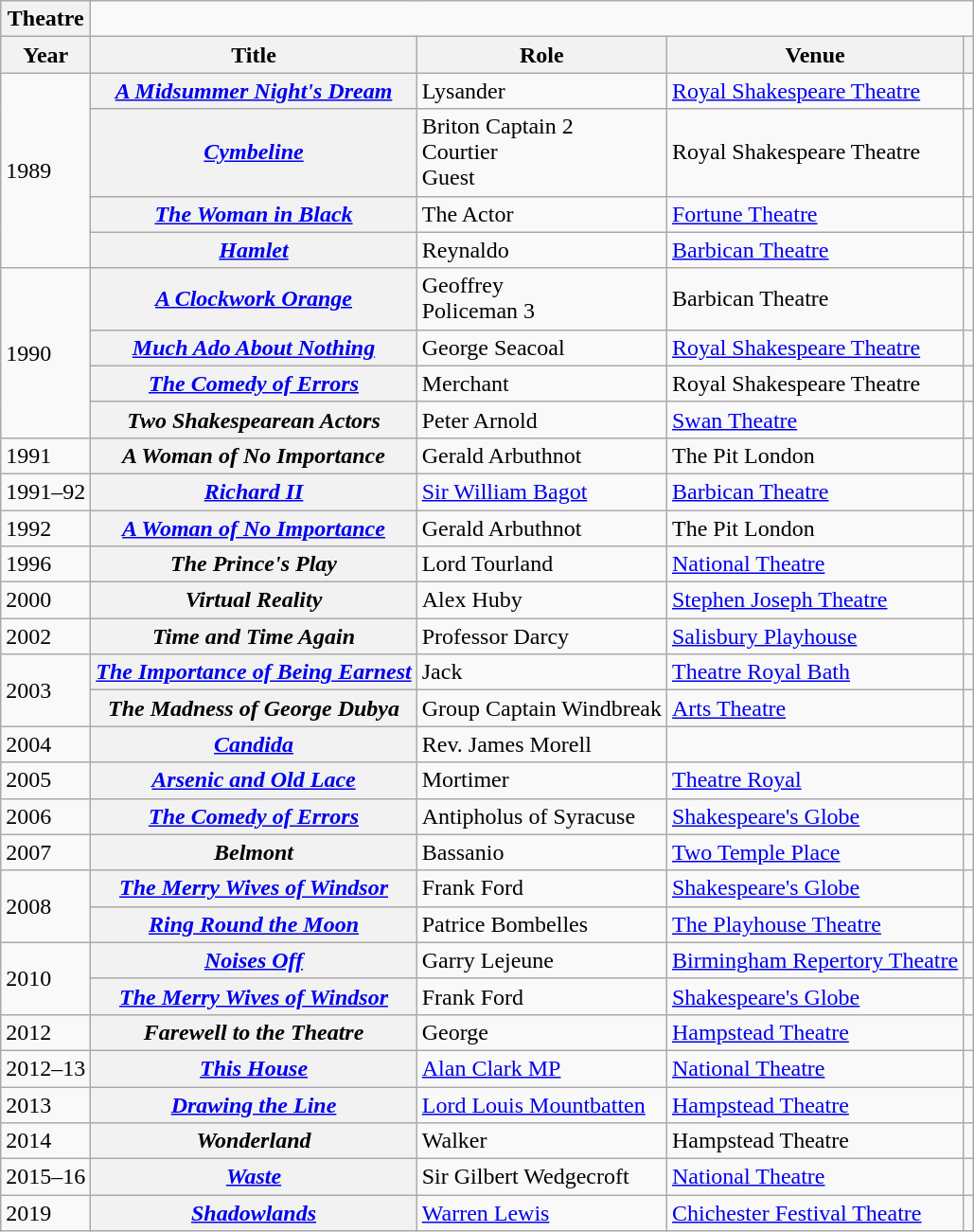<table class="wikitable plainrowheaders sortable mw-collapsible mw-collapsed">
<tr>
<th>Theatre</th>
</tr>
<tr>
<th scope="col">Year</th>
<th scope="col">Title</th>
<th scope="col">Role</th>
<th scope="col">Venue</th>
<th scope="col" class="unsortable"></th>
</tr>
<tr>
<td rowspan=4>1989</td>
<th scope="row"><em><a href='#'>A Midsummer Night's Dream</a></em></th>
<td>Lysander</td>
<td><a href='#'>Royal Shakespeare Theatre</a></td>
<td></td>
</tr>
<tr>
<th scope="row"><em><a href='#'>Cymbeline</a></em></th>
<td>Briton Captain 2<br>Courtier<br>Guest</td>
<td>Royal Shakespeare Theatre</td>
<td></td>
</tr>
<tr>
<th scope="row"><em><a href='#'>The Woman in Black</a></em></th>
<td>The Actor</td>
<td><a href='#'>Fortune Theatre</a></td>
<td></td>
</tr>
<tr>
<th scope="row"><em><a href='#'>Hamlet</a></em></th>
<td>Reynaldo</td>
<td><a href='#'>Barbican Theatre</a></td>
<td></td>
</tr>
<tr>
<td rowspan=4>1990</td>
<th scope="row"><em><a href='#'>A Clockwork Orange</a></em></th>
<td>Geoffrey<br>Policeman 3</td>
<td>Barbican Theatre</td>
<td></td>
</tr>
<tr>
<th scope="row"><em><a href='#'>Much Ado About Nothing</a></em></th>
<td>George Seacoal</td>
<td><a href='#'>Royal Shakespeare Theatre</a></td>
<td></td>
</tr>
<tr>
<th scope="row"><em><a href='#'>The Comedy of Errors</a></em></th>
<td>Merchant</td>
<td>Royal Shakespeare Theatre</td>
<td></td>
</tr>
<tr>
<th scope="row"><em>Two Shakespearean Actors</em></th>
<td>Peter Arnold</td>
<td><a href='#'>Swan Theatre</a></td>
<td></td>
</tr>
<tr>
<td>1991</td>
<th scope="row"><em>A Woman of No Importance</em></th>
<td>Gerald Arbuthnot</td>
<td>The Pit London</td>
<td></td>
</tr>
<tr>
<td>1991–92</td>
<th scope="row"><em><a href='#'>Richard II</a></em></th>
<td><a href='#'>Sir William Bagot</a></td>
<td><a href='#'>Barbican Theatre</a></td>
<td></td>
</tr>
<tr>
<td>1992</td>
<th scope="row"><em><a href='#'>A Woman of No Importance</a></em></th>
<td>Gerald Arbuthnot</td>
<td>The Pit London</td>
<td></td>
</tr>
<tr>
<td>1996</td>
<th scope="row"><em>The Prince's Play</em></th>
<td>Lord Tourland</td>
<td><a href='#'>National Theatre</a></td>
<td></td>
</tr>
<tr>
<td>2000</td>
<th scope="row"><em>Virtual Reality</em></th>
<td>Alex Huby</td>
<td><a href='#'>Stephen Joseph Theatre</a></td>
<td></td>
</tr>
<tr>
<td>2002</td>
<th scope="row"><em>Time and Time Again</em></th>
<td>Professor Darcy</td>
<td><a href='#'>Salisbury Playhouse</a></td>
<td></td>
</tr>
<tr>
<td rowspan=2>2003</td>
<th scope="row"><em><a href='#'>The Importance of Being Earnest</a></em></th>
<td>Jack</td>
<td><a href='#'>Theatre Royal Bath</a></td>
<td></td>
</tr>
<tr>
<th scope="row"><em>The Madness of George Dubya</em></th>
<td>Group Captain Windbreak</td>
<td><a href='#'>Arts Theatre</a></td>
<td></td>
</tr>
<tr>
<td>2004</td>
<th scope="row"><em><a href='#'>Candida</a></em></th>
<td>Rev. James Morell</td>
<td></td>
<td></td>
</tr>
<tr>
<td>2005</td>
<th scope="row"><em><a href='#'>Arsenic and Old Lace</a></em></th>
<td>Mortimer</td>
<td><a href='#'>Theatre Royal</a></td>
<td></td>
</tr>
<tr>
<td>2006</td>
<th scope="row"><em><a href='#'>The Comedy of Errors</a></em></th>
<td>Antipholus of Syracuse</td>
<td><a href='#'>Shakespeare's Globe</a></td>
<td></td>
</tr>
<tr>
<td>2007</td>
<th scope="row"><em>Belmont</em></th>
<td>Bassanio</td>
<td><a href='#'>Two Temple Place</a></td>
<td></td>
</tr>
<tr>
<td rowspan=2>2008</td>
<th scope="row"><em><a href='#'>The Merry Wives of Windsor</a></em></th>
<td>Frank Ford</td>
<td><a href='#'>Shakespeare's Globe</a></td>
<td></td>
</tr>
<tr>
<th scope="row"><em><a href='#'>Ring Round the Moon</a></em></th>
<td>Patrice Bombelles</td>
<td><a href='#'>The Playhouse Theatre</a></td>
<td></td>
</tr>
<tr>
<td rowspan=2>2010</td>
<th scope="row"><em><a href='#'>Noises Off</a></em></th>
<td>Garry Lejeune</td>
<td><a href='#'>Birmingham Repertory Theatre</a></td>
<td></td>
</tr>
<tr>
<th scope="row"><em><a href='#'>The Merry Wives of Windsor</a></em></th>
<td>Frank Ford</td>
<td><a href='#'>Shakespeare's Globe</a></td>
<td></td>
</tr>
<tr>
<td>2012</td>
<th scope="row"><em>Farewell to the Theatre</em></th>
<td>George</td>
<td><a href='#'>Hampstead Theatre</a></td>
<td></td>
</tr>
<tr>
<td>2012–13</td>
<th scope="row"><em><a href='#'>This House</a></em></th>
<td><a href='#'>Alan Clark MP</a></td>
<td><a href='#'>National Theatre</a></td>
<td></td>
</tr>
<tr>
<td>2013</td>
<th scope="row"><em><a href='#'>Drawing the Line</a></em></th>
<td><a href='#'>Lord Louis Mountbatten</a></td>
<td><a href='#'>Hampstead Theatre</a></td>
<td></td>
</tr>
<tr>
<td>2014</td>
<th scope="row"><em>Wonderland</em></th>
<td>Walker</td>
<td>Hampstead Theatre</td>
<td></td>
</tr>
<tr>
<td>2015–16</td>
<th scope="row"><em><a href='#'>Waste</a></em></th>
<td>Sir Gilbert Wedgecroft</td>
<td><a href='#'>National Theatre</a></td>
<td></td>
</tr>
<tr>
<td>2019</td>
<th scope="row"><em><a href='#'>Shadowlands</a></em></th>
<td><a href='#'>Warren Lewis</a></td>
<td><a href='#'>Chichester Festival Theatre</a></td>
<td></td>
</tr>
</table>
